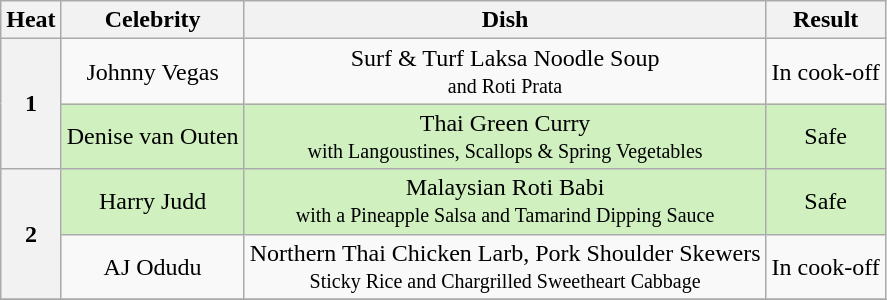<table class="wikitable" style="text-align:center;">
<tr>
<th>Heat</th>
<th>Celebrity</th>
<th>Dish</th>
<th>Result</th>
</tr>
<tr>
<th rowspan="2">1</th>
<td>Johnny Vegas</td>
<td>Surf & Turf Laksa Noodle Soup<br><small>and Roti Prata</small></td>
<td>In cook-off</td>
</tr>
<tr>
<td style="background:#d0f0c0;">Denise van Outen</td>
<td style="background:#d0f0c0;">Thai Green Curry<br><small>with Langoustines, Scallops & Spring Vegetables</small></td>
<td style="background:#d0f0c0;">Safe</td>
</tr>
<tr>
<th rowspan="2">2</th>
<td style="background:#d0f0c0;">Harry Judd</td>
<td style="background:#d0f0c0;">Malaysian Roti Babi<br><small>with a Pineapple Salsa and Tamarind Dipping Sauce</small></td>
<td style="background:#d0f0c0;">Safe</td>
</tr>
<tr>
<td>AJ Odudu</td>
<td>Northern Thai Chicken Larb, Pork Shoulder Skewers<br><small>Sticky Rice and Chargrilled Sweetheart Cabbage</small></td>
<td>In cook-off</td>
</tr>
<tr>
</tr>
</table>
